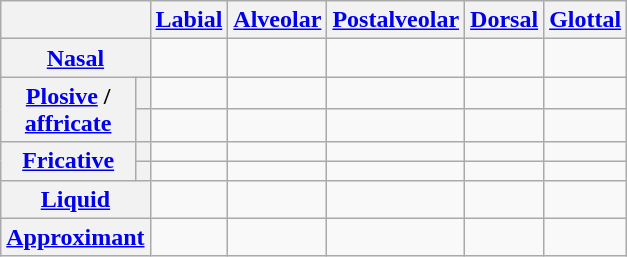<table class="wikitable" style=text-align:center>
<tr>
<th colspan="2"></th>
<th><a href='#'>Labial</a></th>
<th><a href='#'>Alveolar</a></th>
<th><a href='#'>Postalveolar</a></th>
<th><a href='#'>Dorsal</a></th>
<th><a href='#'>Glottal</a></th>
</tr>
<tr>
<th colspan="2"><a href='#'>Nasal</a></th>
<td></td>
<td></td>
<td></td>
<td></td>
<td></td>
</tr>
<tr>
<th rowspan="2"><a href='#'>Plosive</a> /<br><a href='#'>affricate</a></th>
<th></th>
<td></td>
<td></td>
<td></td>
<td></td>
<td></td>
</tr>
<tr>
<th></th>
<td></td>
<td></td>
<td></td>
<td></td>
<td></td>
</tr>
<tr>
<th rowspan="2"><a href='#'>Fricative</a></th>
<th></th>
<td></td>
<td></td>
<td></td>
<td></td>
<td></td>
</tr>
<tr>
<th></th>
<td></td>
<td></td>
<td></td>
<td></td>
<td></td>
</tr>
<tr>
<th colspan="2"><a href='#'>Liquid</a></th>
<td></td>
<td></td>
<td></td>
<td></td>
<td></td>
</tr>
<tr>
<th colspan="2"><a href='#'>Approximant</a></th>
<td></td>
<td></td>
<td></td>
<td></td>
<td></td>
</tr>
</table>
